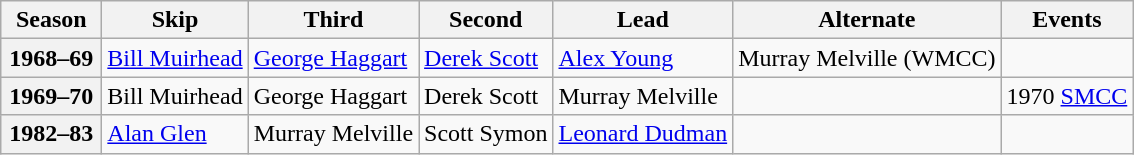<table class="wikitable">
<tr>
<th scope="col" width=60>Season</th>
<th scope="col">Skip</th>
<th scope="col">Third</th>
<th scope="col">Second</th>
<th scope="col">Lead</th>
<th scope="col">Alternate</th>
<th scope="col">Events</th>
</tr>
<tr>
<th scope="row">1968–69</th>
<td><a href='#'>Bill Muirhead</a></td>
<td><a href='#'>George Haggart</a></td>
<td><a href='#'>Derek Scott</a></td>
<td><a href='#'>Alex Young</a></td>
<td>Murray Melville (WMCC)</td>
<td> </td>
</tr>
<tr>
<th scope="row">1969–70</th>
<td>Bill Muirhead</td>
<td>George Haggart</td>
<td>Derek Scott</td>
<td>Murray Melville</td>
<td></td>
<td>1970 <a href='#'>SMCC</a> <br> </td>
</tr>
<tr>
<th scope="row">1982–83</th>
<td><a href='#'>Alan Glen</a></td>
<td>Murray Melville</td>
<td>Scott Symon</td>
<td><a href='#'>Leonard Dudman</a></td>
<td></td>
<td></td>
</tr>
</table>
